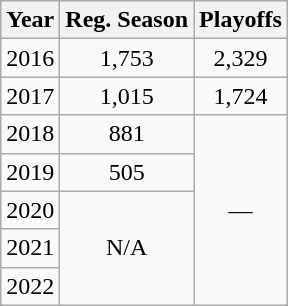<table class="wikitable" style="text-align:center; margin-left: lem;">
<tr>
<th>Year</th>
<th>Reg. Season</th>
<th>Playoffs</th>
</tr>
<tr>
<td>2016</td>
<td>1,753</td>
<td>2,329</td>
</tr>
<tr>
<td>2017</td>
<td>1,015</td>
<td>1,724</td>
</tr>
<tr>
<td>2018</td>
<td>881</td>
<td rowspan=5>—</td>
</tr>
<tr>
<td>2019</td>
<td>505</td>
</tr>
<tr>
<td>2020</td>
<td rowspan=3>N/A</td>
</tr>
<tr>
<td>2021</td>
</tr>
<tr>
<td>2022</td>
</tr>
</table>
